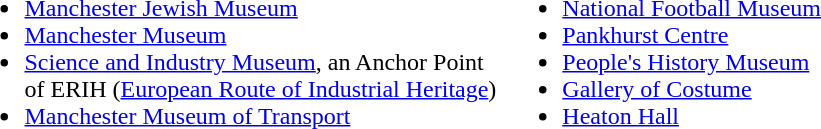<table>
<tr>
<td valign="top"><br><ul><li><a href='#'>Manchester Jewish Museum</a></li><li><a href='#'>Manchester Museum</a></li><li><a href='#'>Science and Industry Museum</a>, an Anchor Point <br>of ERIH (<a href='#'>European Route of Industrial Heritage</a>)</li><li><a href='#'>Manchester Museum of Transport</a></li></ul></td>
<td valign="top"><br><ul><li><a href='#'>National Football Museum</a></li><li><a href='#'>Pankhurst Centre</a></li><li><a href='#'>People's History Museum</a></li><li><a href='#'>Gallery of Costume</a></li><li><a href='#'>Heaton Hall</a></li></ul></td>
</tr>
</table>
